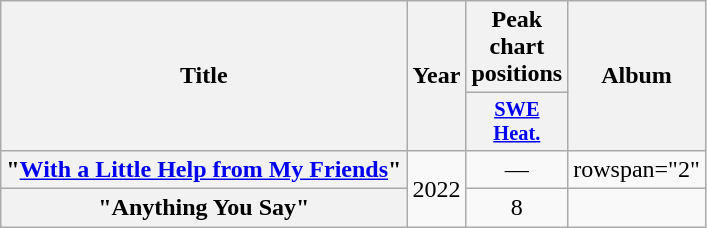<table class="wikitable plainrowheaders" style="text-align:center;">
<tr>
<th scope="col" rowspan="2">Title</th>
<th scope="col" rowspan="2">Year</th>
<th scope="col" colspan="1">Peak chart positions</th>
<th scope="col" rowspan="2">Album</th>
</tr>
<tr>
<th scope="col" style="width:3em;font-size:85%;"><a href='#'>SWE<br>Heat.</a><br></th>
</tr>
<tr>
<th scope="row">"<a href='#'>With a Little Help from My Friends</a>"</th>
<td rowspan="2">2022</td>
<td>—</td>
<td>rowspan="2" </td>
</tr>
<tr>
<th scope="row">"Anything You Say"</th>
<td>8</td>
</tr>
</table>
